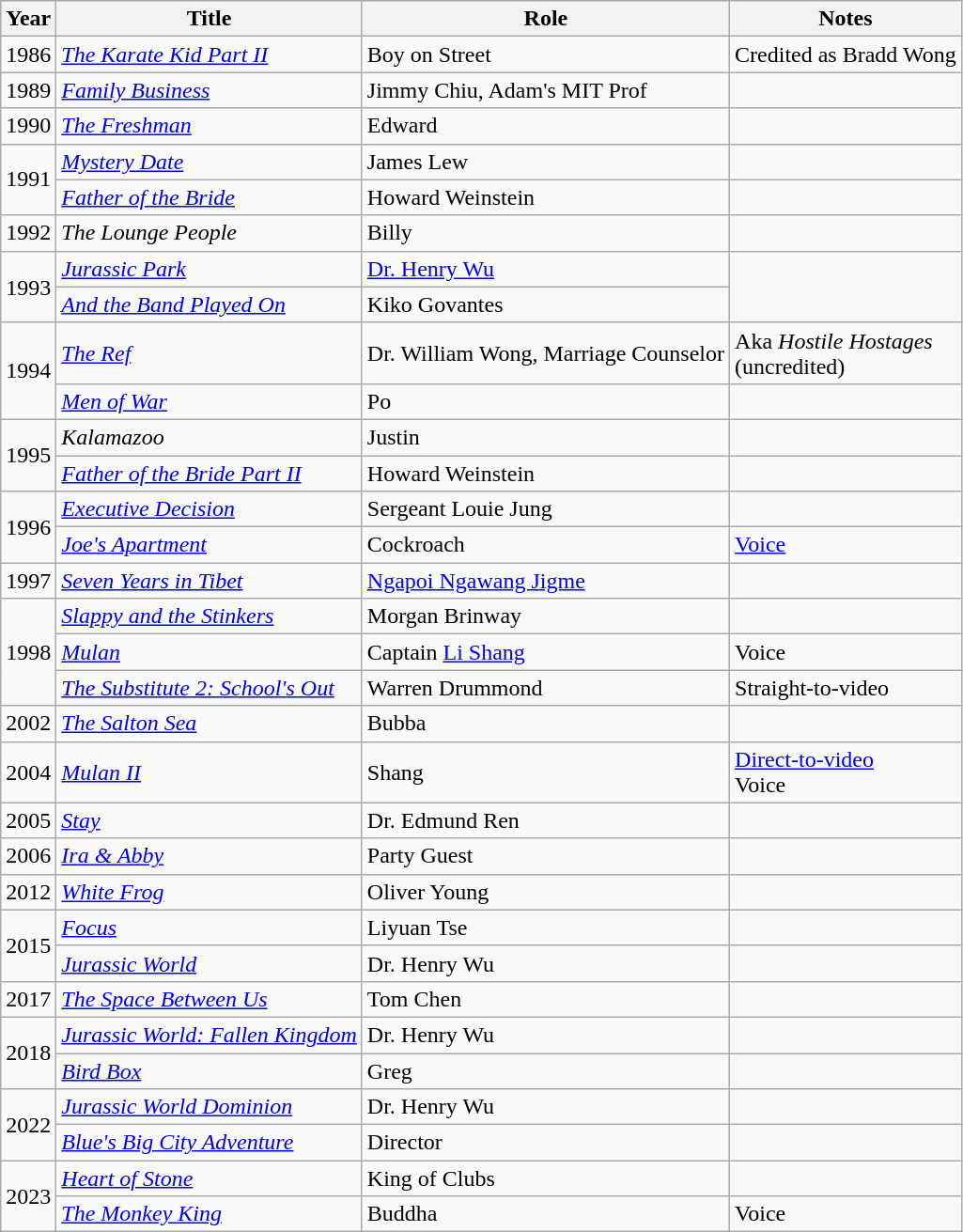<table class="wikitable sortable">
<tr>
<th>Year</th>
<th>Title</th>
<th>Role</th>
<th class="unsortable">Notes</th>
</tr>
<tr>
<td>1986</td>
<td><em><a href='#'>The Karate Kid Part II</a></em></td>
<td>Boy on Street</td>
<td>Credited as Bradd Wong</td>
</tr>
<tr>
<td>1989</td>
<td><em><a href='#'>Family Business</a></em></td>
<td>Jimmy Chiu, Adam's MIT Prof</td>
<td></td>
</tr>
<tr>
<td>1990</td>
<td><em><a href='#'>The Freshman</a></em></td>
<td>Edward</td>
<td></td>
</tr>
<tr>
<td rowspan=2>1991</td>
<td><em><a href='#'>Mystery Date</a></em></td>
<td>James Lew</td>
<td></td>
</tr>
<tr>
<td><em><a href='#'>Father of the Bride</a></em></td>
<td>Howard Weinstein</td>
<td></td>
</tr>
<tr>
<td>1992</td>
<td><em>The Lounge People</em></td>
<td>Billy</td>
<td></td>
</tr>
<tr>
<td rowspan =2>1993</td>
<td><em><a href='#'>Jurassic Park</a></em></td>
<td><a href='#'>Dr. Henry Wu</a></td>
</tr>
<tr>
<td><em><a href='#'>And the Band Played On</a></em></td>
<td>Kiko Govantes</td>
</tr>
<tr>
<td rowspan=2>1994</td>
<td><em><a href='#'>The Ref</a></em></td>
<td>Dr. William Wong, Marriage Counselor</td>
<td>Aka <em>Hostile Hostages</em><br> (uncredited)</td>
</tr>
<tr>
<td><em><a href='#'>Men of War</a></em></td>
<td>Po</td>
<td></td>
</tr>
<tr>
<td rowspan=2>1995</td>
<td><em>Kalamazoo</em></td>
<td>Justin</td>
<td></td>
</tr>
<tr>
<td><em><a href='#'>Father of the Bride Part II</a></em></td>
<td>Howard Weinstein</td>
<td></td>
</tr>
<tr>
<td rowspan=2>1996</td>
<td><em><a href='#'>Executive Decision</a></em></td>
<td>Sergeant Louie Jung</td>
<td></td>
</tr>
<tr>
<td><em><a href='#'>Joe's Apartment</a></em></td>
<td>Cockroach</td>
<td><a href='#'>Voice</a></td>
</tr>
<tr>
<td>1997</td>
<td><em><a href='#'>Seven Years in Tibet</a></em></td>
<td><a href='#'>Ngapoi Ngawang Jigme</a></td>
<td></td>
</tr>
<tr>
<td rowspan=3>1998</td>
<td><em><a href='#'>Slappy and the Stinkers</a></em></td>
<td>Morgan Brinway</td>
<td></td>
</tr>
<tr>
<td><em><a href='#'>Mulan</a></em></td>
<td>Captain <a href='#'>Li Shang</a></td>
<td>Voice</td>
</tr>
<tr>
<td><em><a href='#'>The Substitute 2: School's Out</a></em></td>
<td>Warren Drummond</td>
<td>Straight-to-video</td>
</tr>
<tr>
<td>2002</td>
<td><em><a href='#'>The Salton Sea</a></em></td>
<td>Bubba</td>
<td></td>
</tr>
<tr>
<td>2004</td>
<td><em><a href='#'>Mulan II</a></em></td>
<td>Shang</td>
<td><a href='#'>Direct-to-video</a><br>Voice</td>
</tr>
<tr>
<td>2005</td>
<td><em><a href='#'>Stay</a></em></td>
<td>Dr. Edmund Ren</td>
<td></td>
</tr>
<tr>
<td>2006</td>
<td><em><a href='#'>Ira & Abby</a></em></td>
<td>Party Guest</td>
<td></td>
</tr>
<tr>
<td>2012</td>
<td><em><a href='#'>White Frog</a></em></td>
<td>Oliver Young</td>
<td></td>
</tr>
<tr>
<td rowspan=2>2015</td>
<td><em><a href='#'>Focus</a></em></td>
<td>Liyuan Tse</td>
<td></td>
</tr>
<tr>
<td><em><a href='#'>Jurassic World</a></em></td>
<td>Dr. Henry Wu</td>
<td></td>
</tr>
<tr>
<td>2017</td>
<td><em><a href='#'>The Space Between Us</a></em></td>
<td>Tom Chen</td>
<td></td>
</tr>
<tr>
<td rowspan=2>2018</td>
<td><em><a href='#'>Jurassic World: Fallen Kingdom</a></em></td>
<td>Dr. Henry Wu</td>
<td></td>
</tr>
<tr>
<td><em><a href='#'>Bird Box</a></em></td>
<td>Greg</td>
<td></td>
</tr>
<tr>
<td rowspan=2>2022</td>
<td><em><a href='#'>Jurassic World Dominion</a></em></td>
<td>Dr. Henry Wu</td>
<td></td>
</tr>
<tr>
<td><em><a href='#'>Blue's Big City Adventure</a></em></td>
<td>Director</td>
<td></td>
</tr>
<tr>
<td rowspan=2>2023</td>
<td><em><a href='#'>Heart of Stone</a></em></td>
<td>King of Clubs</td>
<td></td>
</tr>
<tr>
<td><em><a href='#'>The Monkey King</a></em></td>
<td>Buddha</td>
<td>Voice</td>
</tr>
</table>
